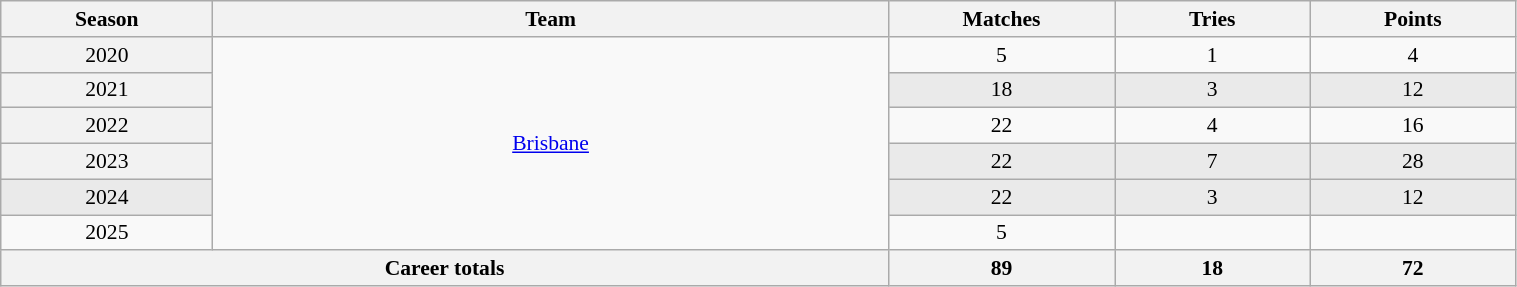<table class="wikitable sortable" style="font-size:90%; text-align:center; width:80%;">
<tr>
<th width="2%">Season</th>
<th width="8%">Team</th>
<th width="2%">Matches</th>
<th width="2%">Tries</th>
<th width="2%">Points</th>
</tr>
<tr>
<th scope="row" style="text-align:center; font-weight:normal">2020</th>
<td rowspan="6"> <a href='#'>Brisbane</a></td>
<td>5</td>
<td>1</td>
<td>4</td>
</tr>
<tr style="background:#eaeaea;">
<th scope="row" style="text-align:center; font-weight:normal">2021</th>
<td>18</td>
<td>3</td>
<td>12</td>
</tr>
<tr>
<th scope="row" style="text-align:center; font-weight:normal">2022</th>
<td>22</td>
<td>4</td>
<td>16</td>
</tr>
<tr style="background:#eaeaea;">
<th scope="row" style="text-align:center; font-weight:normal">2023</th>
<td>22</td>
<td>7</td>
<td>28</td>
</tr>
<tr style="background:#eaeaea;">
<td>2024</td>
<td>22</td>
<td>3</td>
<td>12</td>
</tr>
<tr>
<td>2025</td>
<td>5</td>
<td></td>
<td></td>
</tr>
<tr class="sortbottom">
<th colspan="2">Career totals</th>
<th>89</th>
<th>18</th>
<th>72</th>
</tr>
</table>
